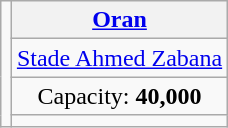<table class="wikitable" style="text-align:center; margin:1em auto;">
<tr>
<td rowspan="4"></td>
<th><a href='#'>Oran</a></th>
</tr>
<tr>
<td><a href='#'>Stade Ahmed Zabana</a></td>
</tr>
<tr>
<td>Capacity: <strong>40,000</strong></td>
</tr>
<tr>
<td></td>
</tr>
</table>
